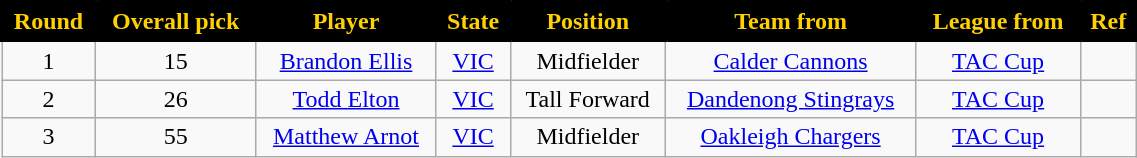<table class="wikitable" style="text-align:center; font-size:100%; width:60%;">
<tr>
<th style="background:black; color:#FED102; border: solid black 2px;">Round</th>
<th style="background:black; color:#FED102; border: solid black 2px;">Overall pick</th>
<th style="background:black; color:#FED102; border: solid black 2px;">Player</th>
<th style="background:black; color:#FED102; border: solid black 2px;">State</th>
<th style="background:black; color:#FED102; border: solid black 2px;">Position</th>
<th style="background:black; color:#FED102; border: solid black 2px;">Team from</th>
<th style="background:black; color:#FED102; border: solid black 2px;">League from</th>
<th style="background:black; color:#FED102; border: solid black 2px;">Ref</th>
</tr>
<tr>
<td>1</td>
<td>15</td>
<td><a href='#'>Brandon Ellis</a></td>
<td><a href='#'>VIC</a></td>
<td>Midfielder</td>
<td><a href='#'>Calder Cannons</a></td>
<td><a href='#'>TAC Cup</a></td>
<td></td>
</tr>
<tr>
<td>2</td>
<td>26</td>
<td><a href='#'>Todd Elton</a></td>
<td><a href='#'>VIC</a></td>
<td>Tall Forward</td>
<td><a href='#'>Dandenong Stingrays</a></td>
<td><a href='#'>TAC Cup</a></td>
<td></td>
</tr>
<tr>
<td>3</td>
<td>55</td>
<td><a href='#'>Matthew Arnot</a></td>
<td><a href='#'>VIC</a></td>
<td>Midfielder</td>
<td><a href='#'>Oakleigh Chargers</a></td>
<td><a href='#'>TAC Cup</a></td>
<td></td>
</tr>
</table>
